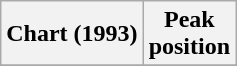<table class="wikitable">
<tr>
<th>Chart (1993)</th>
<th>Peak<br>position</th>
</tr>
<tr>
</tr>
</table>
